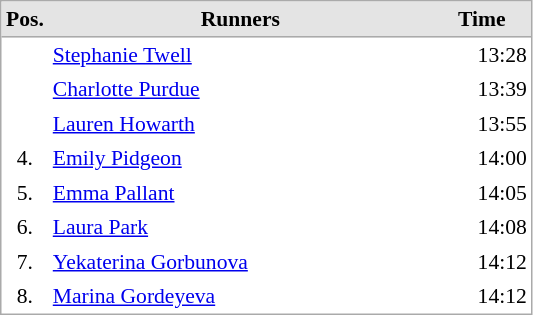<table cellspacing="0" cellpadding="3" style="border:1px solid #AAAAAA;font-size:90%">
<tr bgcolor="#E4E4E4">
<th style="border-bottom:1px solid #AAAAAA" width=10>Pos.</th>
<th style="border-bottom:1px solid #AAAAAA" width=250>Runners</th>
<th style="border-bottom:1px solid #AAAAAA" width=60>Time</th>
</tr>
<tr align="center">
<td align="center"></td>
<td align="left"> <a href='#'>Stephanie Twell</a></td>
<td align="right">13:28</td>
</tr>
<tr align="center">
<td align="center"></td>
<td align="left"> <a href='#'>Charlotte Purdue</a></td>
<td align="right">13:39</td>
</tr>
<tr align="center">
<td align="center"></td>
<td align="left"> <a href='#'>Lauren Howarth</a></td>
<td align="right">13:55</td>
</tr>
<tr align="center">
<td align="center">4.</td>
<td align="left"> <a href='#'>Emily Pidgeon</a></td>
<td align="right">14:00</td>
</tr>
<tr align="center">
<td align="center">5.</td>
<td align="left"> <a href='#'>Emma Pallant</a></td>
<td align="right">14:05</td>
</tr>
<tr align="center">
<td align="center">6.</td>
<td align="left"> <a href='#'>Laura Park</a></td>
<td align="right">14:08</td>
</tr>
<tr align="center">
<td align="center">7.</td>
<td align="left"> <a href='#'>Yekaterina Gorbunova</a></td>
<td align="right">14:12</td>
</tr>
<tr align="center">
<td align="center">8.</td>
<td align="left"> <a href='#'>Marina Gordeyeva</a></td>
<td align="right">14:12</td>
</tr>
</table>
